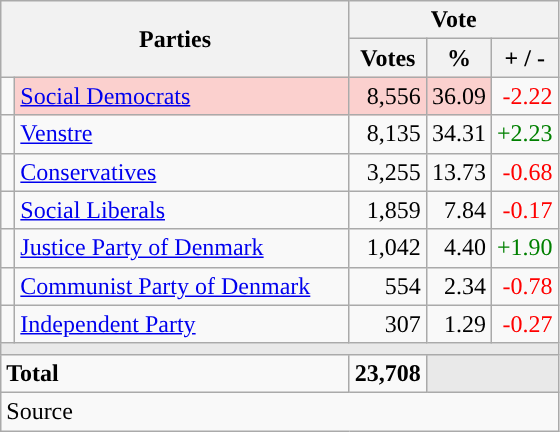<table class="wikitable" style="text-align:right;">
<tr>
<th style="text-align:centre;" rowspan="2" colspan="2" width="225">Parties</th>
<th colspan="3">Vote</th>
</tr>
<tr>
<th width="15">Votes</th>
<th width="15">%</th>
<th width="15">+ / -</th>
</tr>
<tr>
<td width="2" style="color:inherit;background:"></td>
<td bgcolor=#fbd0ce  align="left"><a href='#'>Social Democrats</a></td>
<td bgcolor=#fbd0ce>8,556</td>
<td bgcolor=#fbd0ce>36.09</td>
<td style=color:red;>-2.22</td>
</tr>
<tr>
<td width="2" style="color:inherit;background:"></td>
<td align="left"><a href='#'>Venstre</a></td>
<td>8,135</td>
<td>34.31</td>
<td style=color:green;>+2.23</td>
</tr>
<tr>
<td width="2" style="color:inherit;background:"></td>
<td align="left"><a href='#'>Conservatives</a></td>
<td>3,255</td>
<td>13.73</td>
<td style=color:red;>-0.68</td>
</tr>
<tr>
<td width="2" style="color:inherit;background:"></td>
<td align="left"><a href='#'>Social Liberals</a></td>
<td>1,859</td>
<td>7.84</td>
<td style=color:red;>-0.17</td>
</tr>
<tr>
<td width="2" style="color:inherit;background:"></td>
<td align="left"><a href='#'>Justice Party of Denmark</a></td>
<td>1,042</td>
<td>4.40</td>
<td style=color:green;>+1.90</td>
</tr>
<tr>
<td width="2" style="color:inherit;background:"></td>
<td align="left"><a href='#'>Communist Party of Denmark</a></td>
<td>554</td>
<td>2.34</td>
<td style=color:red;>-0.78</td>
</tr>
<tr>
<td width="2" style="color:inherit;background:"></td>
<td align="left"><a href='#'>Independent Party</a></td>
<td>307</td>
<td>1.29</td>
<td style=color:red;>-0.27</td>
</tr>
<tr>
<td colspan="7" bgcolor="#E9E9E9"></td>
</tr>
<tr>
<td align="left" colspan="2"><strong>Total</strong></td>
<td><strong>23,708</strong></td>
<td bgcolor="#E9E9E9" colspan="2"></td>
</tr>
<tr>
<td align="left" colspan="6">Source</td>
</tr>
</table>
